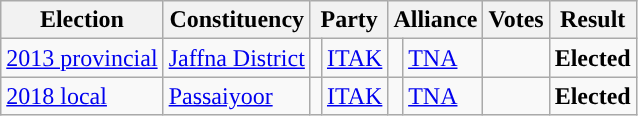<table class="wikitable" style="text-align:left;">
<tr>
<th scope=col>Election</th>
<th scope=col>Constituency</th>
<th scope=col colspan="2">Party</th>
<th scope=col colspan="2">Alliance</th>
<th scope=col>Votes</th>
<th scope=col>Result</th>
</tr>
<tr>
<td><a href='#'>2013 provincial</a></td>
<td><a href='#'>Jaffna District</a></td>
<td style="background:"></td>
<td><a href='#'>ITAK</a></td>
<td style="background:"></td>
<td><a href='#'>TNA</a></td>
<td align=right></td>
<td><strong>Elected</strong></td>
</tr>
<tr>
<td><a href='#'>2018 local</a></td>
<td><a href='#'>Passaiyoor</a></td>
<td style="background:"></td>
<td><a href='#'>ITAK</a></td>
<td style=background:></td>
<td><a href='#'>TNA</a></td>
<td align=right></td>
<td><strong>Elected</strong></td>
</tr>
</table>
